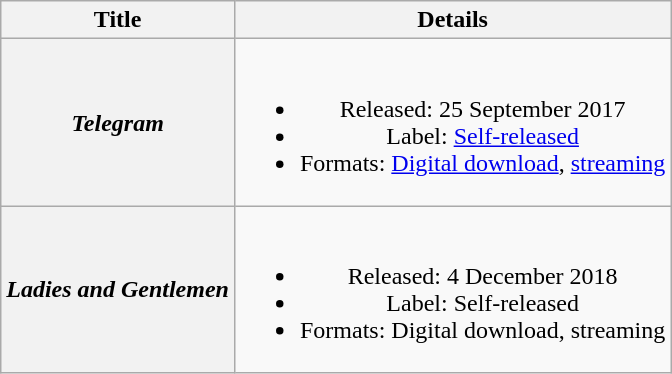<table class="wikitable plainrowheaders" style="text-align:center;" border="1">
<tr>
<th scope="col">Title</th>
<th scope="col">Details</th>
</tr>
<tr>
<th scope="row"><em>Telegram</em></th>
<td><br><ul><li>Released: 25 September 2017</li><li>Label: <a href='#'>Self-released</a></li><li>Formats: <a href='#'>Digital download</a>, <a href='#'>streaming</a></li></ul></td>
</tr>
<tr>
<th scope="row"><em>Ladies and Gentlemen</em></th>
<td><br><ul><li>Released: 4 December 2018</li><li>Label: Self-released</li><li>Formats: Digital download, streaming</li></ul></td>
</tr>
</table>
